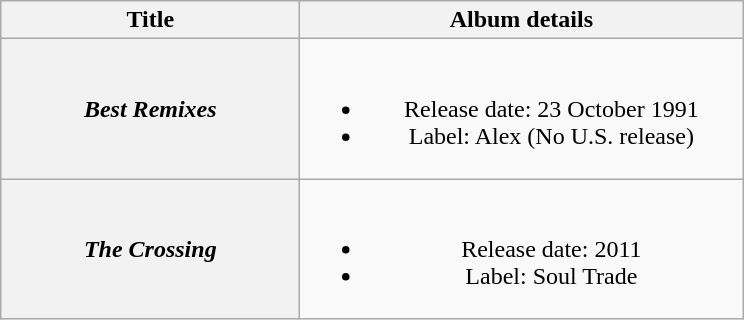<table class="wikitable plainrowheaders" style="text-align:center;">
<tr>
<th style="width:12em;">Title</th>
<th style="width:18em;">Album details</th>
</tr>
<tr>
<th scope="row"><em>Best Remixes</em></th>
<td><br><ul><li>Release date: 23 October 1991</li><li>Label: Alex (No U.S. release)</li></ul></td>
</tr>
<tr>
<th scope="row"><em>The Crossing</em></th>
<td><br><ul><li>Release date: 2011</li><li>Label: Soul Trade</li></ul></td>
</tr>
</table>
